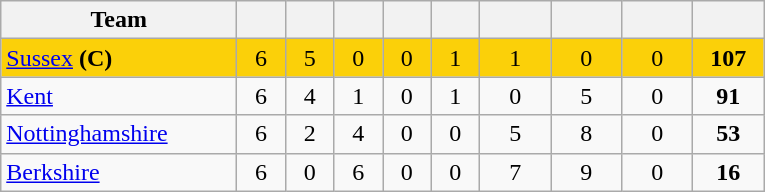<table class="wikitable" style="text-align:center">
<tr>
<th width="150">Team</th>
<th width="25"></th>
<th width="25"></th>
<th width="25"></th>
<th width="25"></th>
<th width="25"></th>
<th width="40"></th>
<th width="40"></th>
<th width="40"></th>
<th width="40"></th>
</tr>
<tr style="background:#fbd009">
<td style="text-align:left"><a href='#'>Sussex</a> <strong>(C)</strong></td>
<td>6</td>
<td>5</td>
<td>0</td>
<td>0</td>
<td>1</td>
<td>1</td>
<td>0</td>
<td>0</td>
<td><strong>107</strong></td>
</tr>
<tr>
<td style="text-align:left"><a href='#'>Kent</a></td>
<td>6</td>
<td>4</td>
<td>1</td>
<td>0</td>
<td>1</td>
<td>0</td>
<td>5</td>
<td>0</td>
<td><strong>91</strong></td>
</tr>
<tr>
<td style="text-align:left"><a href='#'>Nottinghamshire</a></td>
<td>6</td>
<td>2</td>
<td>4</td>
<td>0</td>
<td>0</td>
<td>5</td>
<td>8</td>
<td>0</td>
<td><strong>53</strong></td>
</tr>
<tr>
<td style="text-align:left"><a href='#'>Berkshire</a></td>
<td>6</td>
<td>0</td>
<td>6</td>
<td>0</td>
<td>0</td>
<td>7</td>
<td>9</td>
<td>0</td>
<td><strong>16</strong></td>
</tr>
</table>
